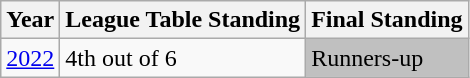<table class="wikitable">
<tr>
<th>Year</th>
<th>League Table Standing</th>
<th>Final Standing</th>
</tr>
<tr>
<td><a href='#'>2022</a></td>
<td>4th out of 6</td>
<td style="background: silver;">Runners-up</td>
</tr>
</table>
